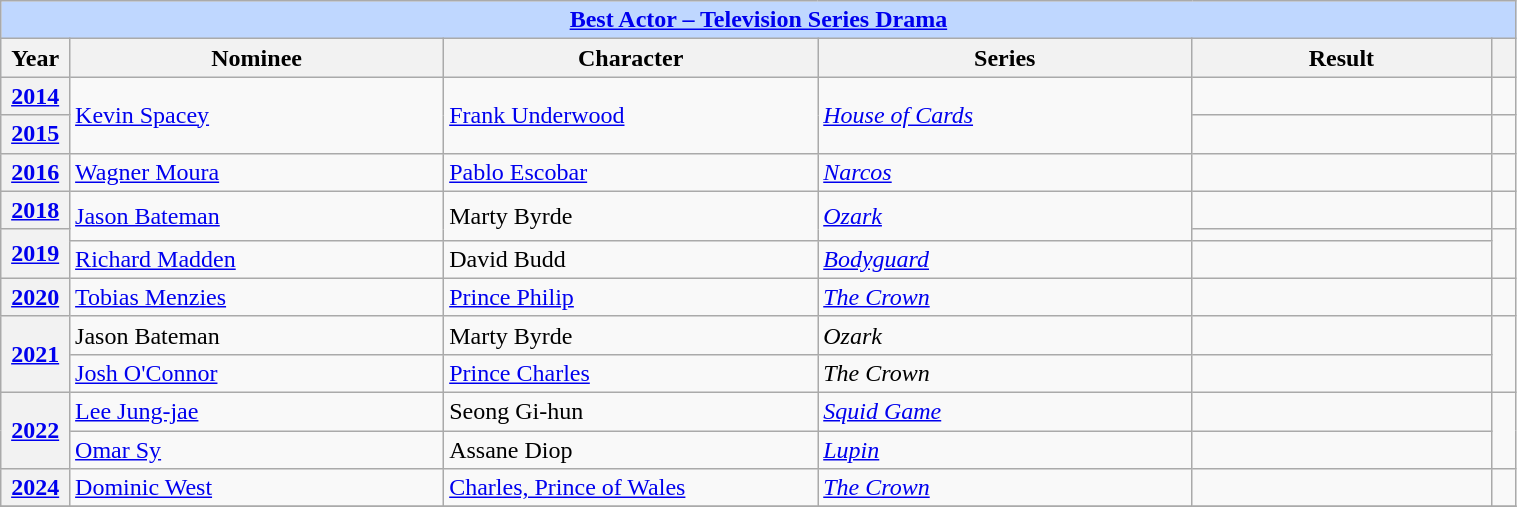<table class="wikitable plainrowheaders" style="width:80%;">
<tr style="background:#bfd7ff;">
<td colspan="6" style="text-align:center;"><strong><a href='#'>Best Actor – Television Series Drama</a></strong></td>
</tr>
<tr style="background:#ebf5ff;">
<th style="width:1%;">Year</th>
<th style="width:15%;">Nominee</th>
<th style="width:15%;">Character</th>
<th style="width:15%;">Series</th>
<th style="width:12%;">Result</th>
<th style="width:1%;"></th>
</tr>
<tr>
<th scope=row style="text-align:center;"><a href='#'>2014</a></th>
<td rowspan="2"><a href='#'>Kevin Spacey</a></td>
<td rowspan="2"><a href='#'>Frank Underwood</a></td>
<td rowspan="2"><em><a href='#'>House of Cards</a></em></td>
<td></td>
<td style="text-align:center;"></td>
</tr>
<tr>
<th scope=row style="text-align:center;"><a href='#'>2015</a></th>
<td></td>
<td style="text-align:center;"></td>
</tr>
<tr>
<th scope=row style="text-align:center;"><a href='#'>2016</a></th>
<td><a href='#'>Wagner Moura</a></td>
<td><a href='#'>Pablo Escobar</a></td>
<td><em><a href='#'>Narcos</a></em></td>
<td></td>
<td style="text-align:center;"></td>
</tr>
<tr>
<th scope=row style="text-align:center;"><a href='#'>2018</a></th>
<td rowspan="2"><a href='#'>Jason Bateman</a></td>
<td rowspan="2">Marty Byrde</td>
<td rowspan="2"><em><a href='#'>Ozark</a></em></td>
<td></td>
<td style="text-align:center;"></td>
</tr>
<tr>
<th scope=row rowspan="2" style="text-align:center;"><a href='#'>2019</a></th>
<td></td>
<td rowspan="2" style="text-align:center;"></td>
</tr>
<tr>
<td><a href='#'>Richard Madden</a></td>
<td>David Budd</td>
<td><em><a href='#'>Bodyguard</a></em></td>
<td></td>
</tr>
<tr>
<th scope=row style="text-align:center;"><a href='#'>2020</a></th>
<td><a href='#'>Tobias Menzies</a></td>
<td><a href='#'>Prince Philip</a></td>
<td><em><a href='#'>The Crown</a></em></td>
<td></td>
<td style="text-align:center;"></td>
</tr>
<tr>
<th scope="row" rowspan="2" style="text-align:center;"><a href='#'>2021</a></th>
<td>Jason Bateman</td>
<td>Marty Byrde</td>
<td><em>Ozark</em></td>
<td></td>
<td rowspan="2" style="text-align:center;"></td>
</tr>
<tr>
<td><a href='#'>Josh O'Connor</a></td>
<td><a href='#'>Prince Charles</a></td>
<td><em>The Crown</em></td>
<td></td>
</tr>
<tr>
<th scope="row" rowspan="2" style="text-align:center;"><a href='#'>2022</a></th>
<td><a href='#'>Lee Jung-jae</a></td>
<td>Seong Gi-hun</td>
<td><em><a href='#'>Squid Game</a></em></td>
<td></td>
<td rowspan="2" style="text-align:center;"></td>
</tr>
<tr>
<td><a href='#'>Omar Sy</a></td>
<td>Assane Diop</td>
<td><em><a href='#'>Lupin</a></em></td>
<td></td>
</tr>
<tr>
<th scope=row style="text-align:center;"><a href='#'>2024</a></th>
<td><a href='#'>Dominic West</a></td>
<td><a href='#'>Charles, Prince of Wales</a></td>
<td><em><a href='#'>The Crown</a></em></td>
<td></td>
<td></td>
</tr>
<tr>
</tr>
</table>
